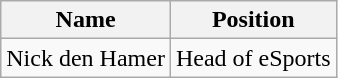<table class="wikitable sortable">
<tr>
<th>Name</th>
<th>Position</th>
</tr>
<tr>
<td>Nick den Hamer</td>
<td>Head of eSports</td>
</tr>
</table>
